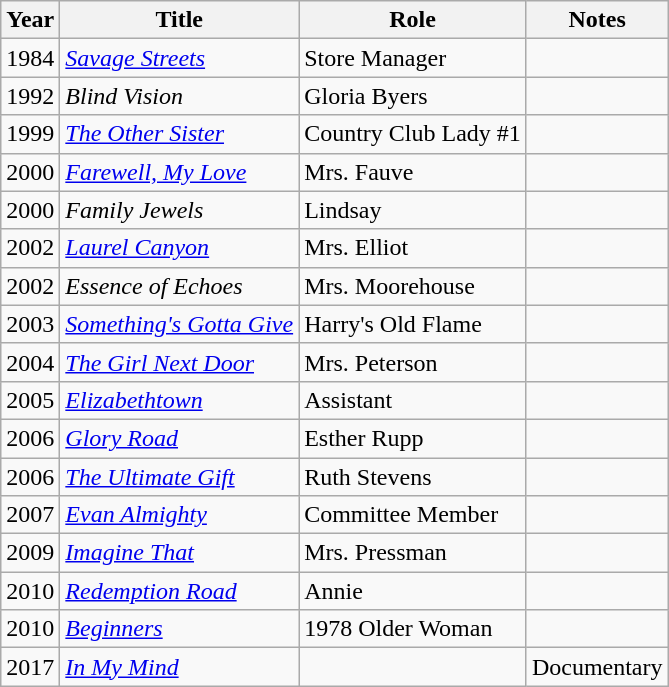<table class="wikitable sortable">
<tr>
<th>Year</th>
<th>Title</th>
<th>Role</th>
<th>Notes</th>
</tr>
<tr>
<td>1984</td>
<td><em><a href='#'>Savage Streets</a></em></td>
<td>Store Manager</td>
<td></td>
</tr>
<tr>
<td>1992</td>
<td><em>Blind Vision</em></td>
<td>Gloria Byers</td>
<td></td>
</tr>
<tr>
<td>1999</td>
<td><em><a href='#'>The Other Sister</a></em></td>
<td>Country Club Lady #1</td>
<td></td>
</tr>
<tr>
<td>2000</td>
<td><em><a href='#'>Farewell, My Love</a></em></td>
<td>Mrs. Fauve</td>
<td></td>
</tr>
<tr>
<td>2000</td>
<td><em>Family Jewels</em></td>
<td>Lindsay</td>
<td></td>
</tr>
<tr>
<td>2002</td>
<td><a href='#'><em>Laurel Canyon</em></a></td>
<td>Mrs. Elliot</td>
<td></td>
</tr>
<tr>
<td>2002</td>
<td><em>Essence of Echoes</em></td>
<td>Mrs. Moorehouse</td>
<td></td>
</tr>
<tr>
<td>2003</td>
<td><a href='#'><em>Something's Gotta Give</em></a></td>
<td>Harry's Old Flame</td>
<td></td>
</tr>
<tr>
<td>2004</td>
<td><a href='#'><em>The Girl Next Door</em></a></td>
<td>Mrs. Peterson</td>
<td></td>
</tr>
<tr>
<td>2005</td>
<td><a href='#'><em>Elizabethtown</em></a></td>
<td>Assistant</td>
<td></td>
</tr>
<tr>
<td>2006</td>
<td><a href='#'><em>Glory Road</em></a></td>
<td>Esther Rupp</td>
<td></td>
</tr>
<tr>
<td>2006</td>
<td><em><a href='#'>The Ultimate Gift</a></em></td>
<td>Ruth Stevens</td>
<td></td>
</tr>
<tr>
<td>2007</td>
<td><em><a href='#'>Evan Almighty</a></em></td>
<td>Committee Member</td>
<td></td>
</tr>
<tr>
<td>2009</td>
<td><a href='#'><em>Imagine That</em></a></td>
<td>Mrs. Pressman</td>
<td></td>
</tr>
<tr>
<td>2010</td>
<td><em><a href='#'>Redemption Road</a></em></td>
<td>Annie</td>
<td></td>
</tr>
<tr>
<td>2010</td>
<td><em><a href='#'>Beginners</a></em></td>
<td>1978 Older Woman</td>
<td></td>
</tr>
<tr>
<td>2017</td>
<td><a href='#'><em>In My Mind</em></a></td>
<td></td>
<td>Documentary</td>
</tr>
</table>
